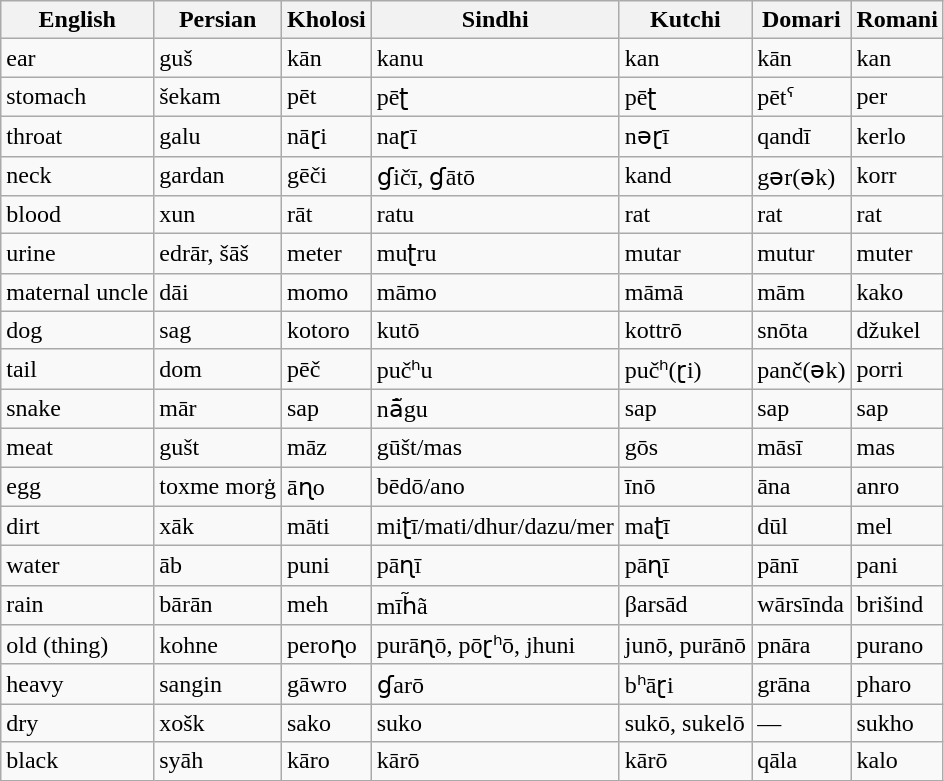<table class=wikitable>
<tr>
<th>English</th>
<th>Persian</th>
<th>Kholosi</th>
<th>Sindhi</th>
<th>Kutchi</th>
<th>Domari</th>
<th>Romani</th>
</tr>
<tr>
<td>ear</td>
<td>guš</td>
<td>kān</td>
<td>kanu</td>
<td>kan</td>
<td>kān</td>
<td>kan</td>
</tr>
<tr>
<td>stomach</td>
<td>šekam</td>
<td>pēt</td>
<td>pēʈ</td>
<td>pēʈ</td>
<td>pētˤ</td>
<td>per</td>
</tr>
<tr>
<td>throat</td>
<td>galu</td>
<td>nāɽi</td>
<td>naɽī</td>
<td>nəɽī</td>
<td>qandī</td>
<td>kerlo</td>
</tr>
<tr>
<td>neck</td>
<td>gardan</td>
<td>gēči</td>
<td>ɠičī, ɠātō</td>
<td>kand</td>
<td>gər(ək)</td>
<td>korr</td>
</tr>
<tr>
<td>blood</td>
<td>xun</td>
<td>rāt</td>
<td>ratu</td>
<td>rat</td>
<td>rat</td>
<td>rat</td>
</tr>
<tr>
<td>urine</td>
<td>edrār, šāš</td>
<td>meter</td>
<td>muʈru</td>
<td>mutar</td>
<td>mutur</td>
<td>muter</td>
</tr>
<tr>
<td>maternal uncle</td>
<td>dāi</td>
<td>momo</td>
<td>māmo</td>
<td>māmā</td>
<td>mām</td>
<td>kako</td>
</tr>
<tr>
<td>dog</td>
<td>sag</td>
<td>kotoro</td>
<td>kutō</td>
<td>kottrō</td>
<td>snōta</td>
<td>džukel</td>
</tr>
<tr>
<td>tail</td>
<td>dom</td>
<td>pēč</td>
<td>pučʰu</td>
<td>pučʰ(ɽi)</td>
<td>panč(ək)</td>
<td>porri</td>
</tr>
<tr>
<td>snake</td>
<td>mār</td>
<td>sap</td>
<td>nā̃gu</td>
<td>sap</td>
<td>sap</td>
<td>sap</td>
</tr>
<tr>
<td>meat</td>
<td>gušt</td>
<td>māz</td>
<td>gūšt/mas</td>
<td>gōs</td>
<td>māsī</td>
<td>mas</td>
</tr>
<tr>
<td>egg</td>
<td>toxme morġ</td>
<td>āɳo</td>
<td>bēdō/ano</td>
<td>īnō</td>
<td>āna</td>
<td>anro</td>
</tr>
<tr>
<td>dirt</td>
<td>xāk</td>
<td>māti</td>
<td>miʈī/mati/dhur/dazu/mer</td>
<td>maʈī</td>
<td>dūl</td>
<td>mel</td>
</tr>
<tr>
<td>water</td>
<td>āb</td>
<td>puni</td>
<td>pāɳī</td>
<td>pāɳī</td>
<td>pānī</td>
<td>pani</td>
</tr>
<tr>
<td>rain</td>
<td>bārān</td>
<td>meh</td>
<td>mīh̃ã</td>
<td>βarsād</td>
<td>wārsīnda</td>
<td>brišind</td>
</tr>
<tr>
<td>old (thing)</td>
<td>kohne</td>
<td>peroɳo</td>
<td>purāɳō, pōɽʰō, jhuni</td>
<td>junō, purānō</td>
<td>pnāra</td>
<td>purano</td>
</tr>
<tr>
<td>heavy</td>
<td>sangin</td>
<td>gāwro</td>
<td>ɠarō</td>
<td>bʰāɽi</td>
<td>grāna</td>
<td>pharo</td>
</tr>
<tr>
<td>dry</td>
<td>xošk</td>
<td>sako</td>
<td>suko</td>
<td>sukō, sukelō</td>
<td>—</td>
<td>sukho</td>
</tr>
<tr>
<td>black</td>
<td>syāh</td>
<td>kāro</td>
<td>kārō</td>
<td>kārō</td>
<td>qāla</td>
<td>kalo</td>
</tr>
</table>
